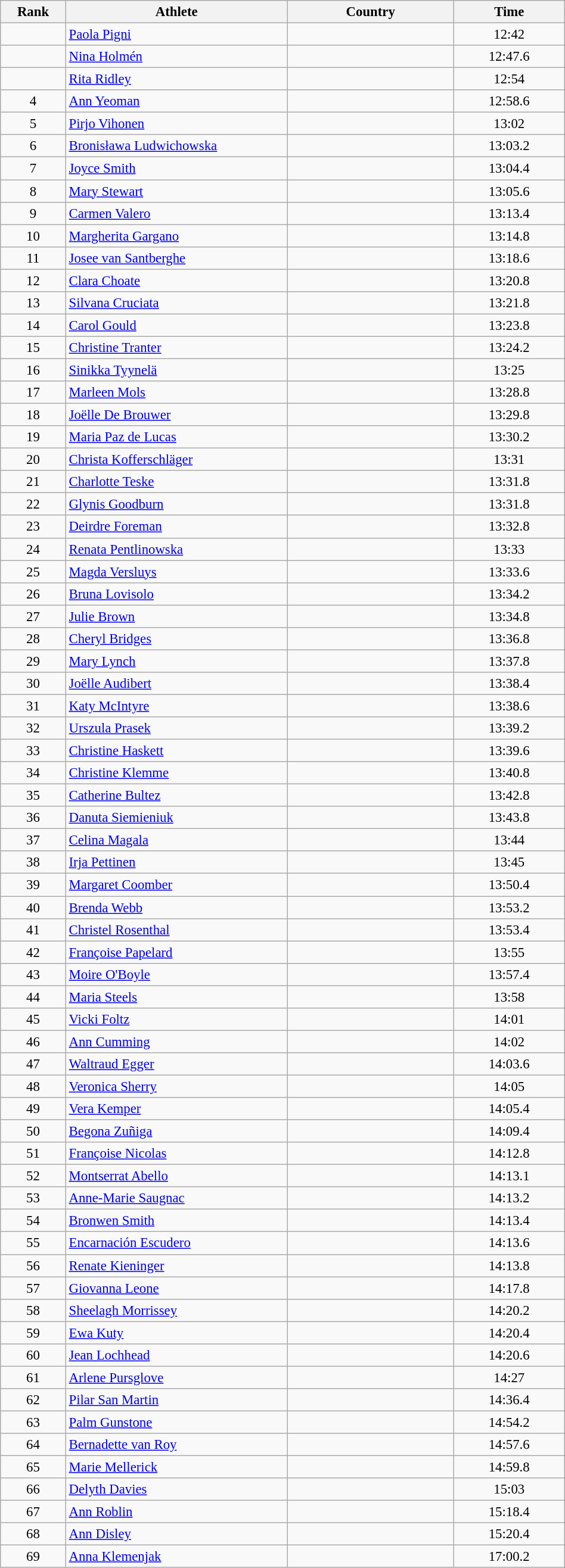<table class="wikitable sortable" style=" text-align:center; font-size:95%;" width="50%">
<tr>
<th width=5%>Rank</th>
<th width=20%>Athlete</th>
<th width=15%>Country</th>
<th width=10%>Time</th>
</tr>
<tr>
<td align=center></td>
<td align=left><a href='#'>Paola Pigni</a></td>
<td align=left></td>
<td>12:42</td>
</tr>
<tr>
<td align=center></td>
<td align=left><a href='#'>Nina Holmén</a></td>
<td align=left></td>
<td>12:47.6</td>
</tr>
<tr>
<td align=center></td>
<td align=left><a href='#'>Rita Ridley</a></td>
<td align=left></td>
<td>12:54</td>
</tr>
<tr>
<td align=center>4</td>
<td align=left><a href='#'>Ann Yeoman</a></td>
<td align=left></td>
<td>12:58.6</td>
</tr>
<tr>
<td align=center>5</td>
<td align=left><a href='#'>Pirjo Vihonen</a></td>
<td align=left></td>
<td>13:02</td>
</tr>
<tr>
<td align=center>6</td>
<td align=left><a href='#'>Bronisława Ludwichowska</a></td>
<td align=left></td>
<td>13:03.2</td>
</tr>
<tr>
<td align=center>7</td>
<td align=left><a href='#'>Joyce Smith</a></td>
<td align=left></td>
<td>13:04.4</td>
</tr>
<tr>
<td align=center>8</td>
<td align=left><a href='#'>Mary Stewart</a></td>
<td align=left></td>
<td>13:05.6</td>
</tr>
<tr>
<td align=center>9</td>
<td align=left><a href='#'>Carmen Valero</a></td>
<td align=left></td>
<td>13:13.4</td>
</tr>
<tr>
<td align=center>10</td>
<td align=left><a href='#'>Margherita Gargano</a></td>
<td align=left></td>
<td>13:14.8</td>
</tr>
<tr>
<td align=center>11</td>
<td align=left><a href='#'>Josee van Santberghe</a></td>
<td align=left></td>
<td>13:18.6</td>
</tr>
<tr>
<td align=center>12</td>
<td align=left><a href='#'>Clara Choate</a></td>
<td align=left></td>
<td>13:20.8</td>
</tr>
<tr>
<td align=center>13</td>
<td align=left><a href='#'>Silvana Cruciata</a></td>
<td align=left></td>
<td>13:21.8</td>
</tr>
<tr>
<td align=center>14</td>
<td align=left><a href='#'>Carol Gould</a></td>
<td align=left></td>
<td>13:23.8</td>
</tr>
<tr>
<td align=center>15</td>
<td align=left><a href='#'>Christine Tranter</a></td>
<td align=left></td>
<td>13:24.2</td>
</tr>
<tr>
<td align=center>16</td>
<td align=left><a href='#'>Sinikka Tyynelä</a></td>
<td align=left></td>
<td>13:25</td>
</tr>
<tr>
<td align=center>17</td>
<td align=left><a href='#'>Marleen Mols</a></td>
<td align=left></td>
<td>13:28.8</td>
</tr>
<tr>
<td align=center>18</td>
<td align=left><a href='#'>Joëlle De Brouwer</a></td>
<td align=left></td>
<td>13:29.8</td>
</tr>
<tr>
<td align=center>19</td>
<td align=left><a href='#'>Maria Paz de Lucas</a></td>
<td align=left></td>
<td>13:30.2</td>
</tr>
<tr>
<td align=center>20</td>
<td align=left><a href='#'>Christa Kofferschläger</a></td>
<td align=left></td>
<td>13:31</td>
</tr>
<tr>
<td align=center>21</td>
<td align=left><a href='#'>Charlotte Teske</a></td>
<td align=left></td>
<td>13:31.8</td>
</tr>
<tr>
<td align=center>22</td>
<td align=left><a href='#'>Glynis Goodburn</a></td>
<td align=left></td>
<td>13:31.8</td>
</tr>
<tr>
<td align=center>23</td>
<td align=left><a href='#'>Deirdre Foreman</a></td>
<td align=left></td>
<td>13:32.8</td>
</tr>
<tr>
<td align=center>24</td>
<td align=left><a href='#'>Renata Pentlinowska</a></td>
<td align=left></td>
<td>13:33</td>
</tr>
<tr>
<td align=center>25</td>
<td align=left><a href='#'>Magda Versluys</a></td>
<td align=left></td>
<td>13:33.6</td>
</tr>
<tr>
<td align=center>26</td>
<td align=left><a href='#'>Bruna Lovisolo</a></td>
<td align=left></td>
<td>13:34.2</td>
</tr>
<tr>
<td align=center>27</td>
<td align=left><a href='#'>Julie Brown</a></td>
<td align=left></td>
<td>13:34.8</td>
</tr>
<tr>
<td align=center>28</td>
<td align=left><a href='#'>Cheryl Bridges</a></td>
<td align=left></td>
<td>13:36.8</td>
</tr>
<tr>
<td align=center>29</td>
<td align=left><a href='#'>Mary Lynch</a></td>
<td align=left></td>
<td>13:37.8</td>
</tr>
<tr>
<td align=center>30</td>
<td align=left><a href='#'>Joëlle Audibert</a></td>
<td align=left></td>
<td>13:38.4</td>
</tr>
<tr>
<td align=center>31</td>
<td align=left><a href='#'>Katy McIntyre</a></td>
<td align=left></td>
<td>13:38.6</td>
</tr>
<tr>
<td align=center>32</td>
<td align=left><a href='#'>Urszula Prasek</a></td>
<td align=left></td>
<td>13:39.2</td>
</tr>
<tr>
<td align=center>33</td>
<td align=left><a href='#'>Christine Haskett</a></td>
<td align=left></td>
<td>13:39.6</td>
</tr>
<tr>
<td align=center>34</td>
<td align=left><a href='#'>Christine Klemme</a></td>
<td align=left></td>
<td>13:40.8</td>
</tr>
<tr>
<td align=center>35</td>
<td align=left><a href='#'>Catherine Bultez</a></td>
<td align=left></td>
<td>13:42.8</td>
</tr>
<tr>
<td align=center>36</td>
<td align=left><a href='#'>Danuta Siemieniuk</a></td>
<td align=left></td>
<td>13:43.8</td>
</tr>
<tr>
<td align=center>37</td>
<td align=left><a href='#'>Celina Magala</a></td>
<td align=left></td>
<td>13:44</td>
</tr>
<tr>
<td align=center>38</td>
<td align=left><a href='#'>Irja Pettinen</a></td>
<td align=left></td>
<td>13:45</td>
</tr>
<tr>
<td align=center>39</td>
<td align=left><a href='#'>Margaret Coomber</a></td>
<td align=left></td>
<td>13:50.4</td>
</tr>
<tr>
<td align=center>40</td>
<td align=left><a href='#'>Brenda Webb</a></td>
<td align=left></td>
<td>13:53.2</td>
</tr>
<tr>
<td align=center>41</td>
<td align=left><a href='#'>Christel Rosenthal</a></td>
<td align=left></td>
<td>13:53.4</td>
</tr>
<tr>
<td align=center>42</td>
<td align=left><a href='#'>Françoise Papelard</a></td>
<td align=left></td>
<td>13:55</td>
</tr>
<tr>
<td align=center>43</td>
<td align=left><a href='#'>Moire O'Boyle</a></td>
<td align=left></td>
<td>13:57.4</td>
</tr>
<tr>
<td align=center>44</td>
<td align=left><a href='#'>Maria Steels</a></td>
<td align=left></td>
<td>13:58</td>
</tr>
<tr>
<td align=center>45</td>
<td align=left><a href='#'>Vicki Foltz</a></td>
<td align=left></td>
<td>14:01</td>
</tr>
<tr>
<td align=center>46</td>
<td align=left><a href='#'>Ann Cumming</a></td>
<td align=left></td>
<td>14:02</td>
</tr>
<tr>
<td align=center>47</td>
<td align=left><a href='#'>Waltraud Egger</a></td>
<td align=left></td>
<td>14:03.6</td>
</tr>
<tr>
<td align=center>48</td>
<td align=left><a href='#'>Veronica Sherry</a></td>
<td align=left></td>
<td>14:05</td>
</tr>
<tr>
<td align=center>49</td>
<td align=left><a href='#'>Vera Kemper</a></td>
<td align=left></td>
<td>14:05.4</td>
</tr>
<tr>
<td align=center>50</td>
<td align=left><a href='#'>Begona Zuñiga</a></td>
<td align=left></td>
<td>14:09.4</td>
</tr>
<tr>
<td align=center>51</td>
<td align=left><a href='#'>Françoise Nicolas</a></td>
<td align=left></td>
<td>14:12.8</td>
</tr>
<tr>
<td align=center>52</td>
<td align=left><a href='#'>Montserrat Abello</a></td>
<td align=left></td>
<td>14:13.1</td>
</tr>
<tr>
<td align=center>53</td>
<td align=left><a href='#'>Anne-Marie Saugnac</a></td>
<td align=left></td>
<td>14:13.2</td>
</tr>
<tr>
<td align=center>54</td>
<td align=left><a href='#'>Bronwen Smith</a></td>
<td align=left></td>
<td>14:13.4</td>
</tr>
<tr>
<td align=center>55</td>
<td align=left><a href='#'>Encarnación Escudero</a></td>
<td align=left></td>
<td>14:13.6</td>
</tr>
<tr>
<td align=center>56</td>
<td align=left><a href='#'>Renate Kieninger</a></td>
<td align=left></td>
<td>14:13.8</td>
</tr>
<tr>
<td align=center>57</td>
<td align=left><a href='#'>Giovanna Leone</a></td>
<td align=left></td>
<td>14:17.8</td>
</tr>
<tr>
<td align=center>58</td>
<td align=left><a href='#'>Sheelagh Morrissey</a></td>
<td align=left></td>
<td>14:20.2</td>
</tr>
<tr>
<td align=center>59</td>
<td align=left><a href='#'>Ewa Kuty</a></td>
<td align=left></td>
<td>14:20.4</td>
</tr>
<tr>
<td align=center>60</td>
<td align=left><a href='#'>Jean Lochhead</a></td>
<td align=left></td>
<td>14:20.6</td>
</tr>
<tr>
<td align=center>61</td>
<td align=left><a href='#'>Arlene Pursglove</a></td>
<td align=left></td>
<td>14:27</td>
</tr>
<tr>
<td align=center>62</td>
<td align=left><a href='#'>Pilar San Martin</a></td>
<td align=left></td>
<td>14:36.4</td>
</tr>
<tr>
<td align=center>63</td>
<td align=left><a href='#'>Palm Gunstone</a></td>
<td align=left></td>
<td>14:54.2</td>
</tr>
<tr>
<td align=center>64</td>
<td align=left><a href='#'>Bernadette van Roy</a></td>
<td align=left></td>
<td>14:57.6</td>
</tr>
<tr>
<td align=center>65</td>
<td align=left><a href='#'>Marie Mellerick</a></td>
<td align=left></td>
<td>14:59.8</td>
</tr>
<tr>
<td align=center>66</td>
<td align=left><a href='#'>Delyth Davies</a></td>
<td align=left></td>
<td>15:03</td>
</tr>
<tr>
<td align=center>67</td>
<td align=left><a href='#'>Ann Roblin</a></td>
<td align=left></td>
<td>15:18.4</td>
</tr>
<tr>
<td align=center>68</td>
<td align=left><a href='#'>Ann Disley</a></td>
<td align=left></td>
<td>15:20.4</td>
</tr>
<tr>
<td align=center>69</td>
<td align=left><a href='#'>Anna Klemenjak</a></td>
<td align=left></td>
<td>17:00.2</td>
</tr>
</table>
